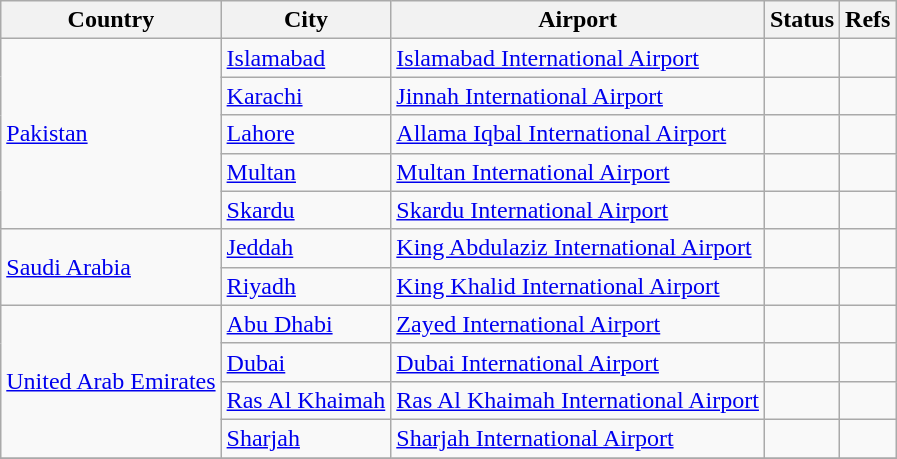<table class="wikitable sortable">
<tr>
<th>Country</th>
<th>City</th>
<th>Airport</th>
<th>Status</th>
<th class="unsortable">Refs</th>
</tr>
<tr>
<td rowspan="5"><a href='#'>Pakistan</a></td>
<td><a href='#'>Islamabad</a></td>
<td><a href='#'>Islamabad International Airport</a></td>
<td></td>
<td align=center></td>
</tr>
<tr>
<td><a href='#'>Karachi</a></td>
<td><a href='#'>Jinnah International Airport</a></td>
<td></td>
<td align=center></td>
</tr>
<tr>
<td><a href='#'>Lahore</a></td>
<td><a href='#'>Allama Iqbal International Airport</a></td>
<td></td>
<td align=center></td>
</tr>
<tr>
<td><a href='#'>Multan</a></td>
<td><a href='#'>Multan International Airport</a></td>
<td></td>
<td align=center></td>
</tr>
<tr>
<td><a href='#'>Skardu</a></td>
<td><a href='#'>Skardu International Airport</a></td>
<td></td>
<td align=center></td>
</tr>
<tr>
<td rowspan="2"><a href='#'>Saudi Arabia</a></td>
<td><a href='#'>Jeddah</a></td>
<td><a href='#'>King Abdulaziz International Airport</a></td>
<td></td>
<td align=center></td>
</tr>
<tr>
<td><a href='#'>Riyadh</a></td>
<td><a href='#'>King Khalid International Airport</a></td>
<td></td>
<td align=center></td>
</tr>
<tr>
<td rowspan="4"><a href='#'>United Arab Emirates</a></td>
<td><a href='#'>Abu Dhabi</a></td>
<td><a href='#'>Zayed International Airport</a></td>
<td></td>
<td align=center></td>
</tr>
<tr>
<td><a href='#'>Dubai</a></td>
<td><a href='#'>Dubai International Airport</a></td>
<td></td>
<td align=center></td>
</tr>
<tr>
<td><a href='#'>Ras Al Khaimah</a></td>
<td><a href='#'>Ras Al Khaimah International Airport</a></td>
<td></td>
<td align=center></td>
</tr>
<tr>
<td><a href='#'>Sharjah</a></td>
<td><a href='#'>Sharjah International Airport</a></td>
<td></td>
<td align=center></td>
</tr>
<tr>
</tr>
</table>
